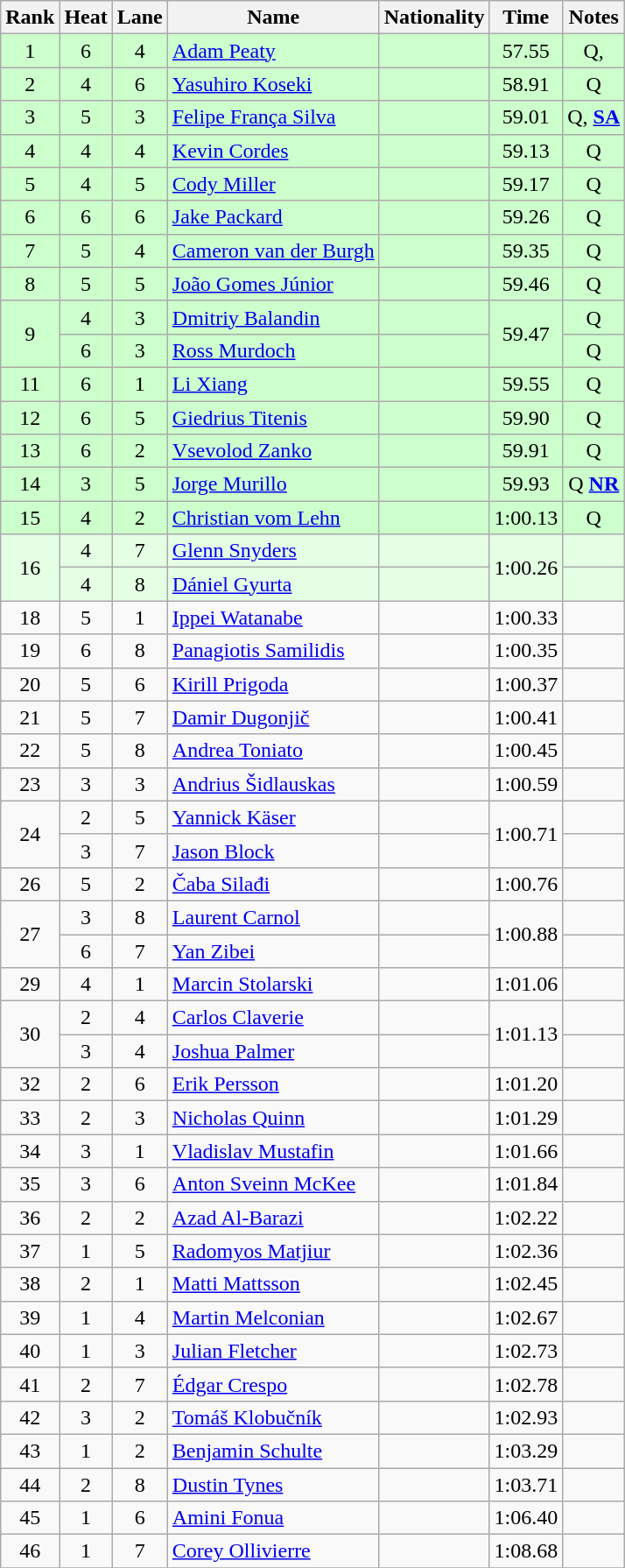<table class="wikitable sortable" style="text-align:center">
<tr>
<th>Rank</th>
<th>Heat</th>
<th>Lane</th>
<th>Name</th>
<th>Nationality</th>
<th>Time</th>
<th>Notes</th>
</tr>
<tr bgcolor=ccffcc>
<td>1</td>
<td>6</td>
<td>4</td>
<td align=left><a href='#'>Adam Peaty</a></td>
<td align=left></td>
<td>57.55</td>
<td>Q, </td>
</tr>
<tr bgcolor=ccffcc>
<td>2</td>
<td>4</td>
<td>6</td>
<td align=left><a href='#'>Yasuhiro Koseki</a></td>
<td align=left></td>
<td>58.91</td>
<td>Q</td>
</tr>
<tr bgcolor=ccffcc>
<td>3</td>
<td>5</td>
<td>3</td>
<td align=left><a href='#'>Felipe França Silva</a></td>
<td align=left></td>
<td>59.01</td>
<td>Q, <strong><a href='#'>SA</a></strong></td>
</tr>
<tr bgcolor=ccffcc>
<td>4</td>
<td>4</td>
<td>4</td>
<td align=left><a href='#'>Kevin Cordes</a></td>
<td align=left></td>
<td>59.13</td>
<td>Q</td>
</tr>
<tr bgcolor=ccffcc>
<td>5</td>
<td>4</td>
<td>5</td>
<td align=left><a href='#'>Cody Miller</a></td>
<td align=left></td>
<td>59.17</td>
<td>Q</td>
</tr>
<tr bgcolor=ccffcc>
<td>6</td>
<td>6</td>
<td>6</td>
<td align=left><a href='#'>Jake Packard</a></td>
<td align=left></td>
<td>59.26</td>
<td>Q</td>
</tr>
<tr bgcolor=ccffcc>
<td>7</td>
<td>5</td>
<td>4</td>
<td align=left><a href='#'>Cameron van der Burgh</a></td>
<td align=left></td>
<td>59.35</td>
<td>Q</td>
</tr>
<tr bgcolor=ccffcc>
<td>8</td>
<td>5</td>
<td>5</td>
<td align=left><a href='#'>João Gomes Júnior</a></td>
<td align=left></td>
<td>59.46</td>
<td>Q</td>
</tr>
<tr bgcolor=ccffcc>
<td rowspan=2>9</td>
<td>4</td>
<td>3</td>
<td align=left><a href='#'>Dmitriy Balandin</a></td>
<td align=left></td>
<td rowspan=2>59.47</td>
<td>Q</td>
</tr>
<tr bgcolor=ccffcc>
<td>6</td>
<td>3</td>
<td align=left><a href='#'>Ross Murdoch</a></td>
<td align=left></td>
<td>Q</td>
</tr>
<tr bgcolor=ccffcc>
<td>11</td>
<td>6</td>
<td>1</td>
<td align=left><a href='#'>Li Xiang</a></td>
<td align=left></td>
<td>59.55</td>
<td>Q</td>
</tr>
<tr bgcolor=ccffcc>
<td>12</td>
<td>6</td>
<td>5</td>
<td align=left><a href='#'>Giedrius Titenis</a></td>
<td align=left></td>
<td>59.90</td>
<td>Q</td>
</tr>
<tr bgcolor=ccffcc>
<td>13</td>
<td>6</td>
<td>2</td>
<td align=left><a href='#'>Vsevolod Zanko</a></td>
<td align=left></td>
<td>59.91</td>
<td>Q</td>
</tr>
<tr bgcolor=ccffcc>
<td>14</td>
<td>3</td>
<td>5</td>
<td align=left><a href='#'>Jorge Murillo</a></td>
<td align=left></td>
<td>59.93</td>
<td>Q <strong><a href='#'>NR</a></strong></td>
</tr>
<tr bgcolor=ccffcc>
<td>15</td>
<td>4</td>
<td>2</td>
<td align=left><a href='#'>Christian vom Lehn</a></td>
<td align=left></td>
<td>1:00.13</td>
<td>Q</td>
</tr>
<tr bgcolor=e5ffe5>
<td rowspan=2>16</td>
<td>4</td>
<td>7</td>
<td align=left><a href='#'>Glenn Snyders</a></td>
<td align=left></td>
<td rowspan=2>1:00.26</td>
<td></td>
</tr>
<tr bgcolor=e5ffe5>
<td>4</td>
<td>8</td>
<td align=left><a href='#'>Dániel Gyurta</a></td>
<td align=left></td>
<td></td>
</tr>
<tr>
<td>18</td>
<td>5</td>
<td>1</td>
<td align=left><a href='#'>Ippei Watanabe</a></td>
<td align=left></td>
<td>1:00.33</td>
<td></td>
</tr>
<tr>
<td>19</td>
<td>6</td>
<td>8</td>
<td align=left><a href='#'>Panagiotis Samilidis</a></td>
<td align=left></td>
<td>1:00.35</td>
<td></td>
</tr>
<tr>
<td>20</td>
<td>5</td>
<td>6</td>
<td align=left><a href='#'>Kirill Prigoda</a></td>
<td align=left></td>
<td>1:00.37</td>
<td></td>
</tr>
<tr>
<td>21</td>
<td>5</td>
<td>7</td>
<td align=left><a href='#'>Damir Dugonjič</a></td>
<td align=left></td>
<td>1:00.41</td>
<td></td>
</tr>
<tr>
<td>22</td>
<td>5</td>
<td>8</td>
<td align=left><a href='#'>Andrea Toniato</a></td>
<td align=left></td>
<td>1:00.45</td>
<td></td>
</tr>
<tr>
<td>23</td>
<td>3</td>
<td>3</td>
<td align=left><a href='#'>Andrius Šidlauskas</a></td>
<td align=left></td>
<td>1:00.59</td>
<td></td>
</tr>
<tr>
<td rowspan=2>24</td>
<td>2</td>
<td>5</td>
<td align=left><a href='#'>Yannick Käser</a></td>
<td align=left></td>
<td rowspan=2>1:00.71</td>
<td></td>
</tr>
<tr>
<td>3</td>
<td>7</td>
<td align=left><a href='#'>Jason Block</a></td>
<td align=left></td>
<td></td>
</tr>
<tr>
<td>26</td>
<td>5</td>
<td>2</td>
<td align=left><a href='#'>Čaba Silađi</a></td>
<td align=left></td>
<td>1:00.76</td>
<td></td>
</tr>
<tr>
<td rowspan=2>27</td>
<td>3</td>
<td>8</td>
<td align=left><a href='#'>Laurent Carnol</a></td>
<td align=left></td>
<td rowspan=2>1:00.88</td>
<td></td>
</tr>
<tr>
<td>6</td>
<td>7</td>
<td align=left><a href='#'>Yan Zibei</a></td>
<td align=left></td>
<td></td>
</tr>
<tr>
<td>29</td>
<td>4</td>
<td>1</td>
<td align=left><a href='#'>Marcin Stolarski</a></td>
<td align=left></td>
<td>1:01.06</td>
<td></td>
</tr>
<tr>
<td rowspan=2>30</td>
<td>2</td>
<td>4</td>
<td align=left><a href='#'>Carlos Claverie</a></td>
<td align=left></td>
<td rowspan=2>1:01.13</td>
<td></td>
</tr>
<tr>
<td>3</td>
<td>4</td>
<td align=left><a href='#'>Joshua Palmer</a></td>
<td align=left></td>
<td></td>
</tr>
<tr>
<td>32</td>
<td>2</td>
<td>6</td>
<td align=left><a href='#'>Erik Persson</a></td>
<td align=left></td>
<td>1:01.20</td>
<td></td>
</tr>
<tr>
<td>33</td>
<td>2</td>
<td>3</td>
<td align=left><a href='#'>Nicholas Quinn</a></td>
<td align=left></td>
<td>1:01.29</td>
<td></td>
</tr>
<tr>
<td>34</td>
<td>3</td>
<td>1</td>
<td align=left><a href='#'>Vladislav Mustafin</a></td>
<td align=left></td>
<td>1:01.66</td>
<td></td>
</tr>
<tr>
<td>35</td>
<td>3</td>
<td>6</td>
<td align=left><a href='#'>Anton Sveinn McKee</a></td>
<td align=left></td>
<td>1:01.84</td>
<td></td>
</tr>
<tr>
<td>36</td>
<td>2</td>
<td>2</td>
<td align=left><a href='#'>Azad Al-Barazi</a></td>
<td align=left></td>
<td>1:02.22</td>
<td></td>
</tr>
<tr>
<td>37</td>
<td>1</td>
<td>5</td>
<td align=left><a href='#'>Radomyos Matjiur</a></td>
<td align=left></td>
<td>1:02.36</td>
<td></td>
</tr>
<tr>
<td>38</td>
<td>2</td>
<td>1</td>
<td align=left><a href='#'>Matti Mattsson</a></td>
<td align=left></td>
<td>1:02.45</td>
<td></td>
</tr>
<tr>
<td>39</td>
<td>1</td>
<td>4</td>
<td align=left><a href='#'>Martin Melconian</a></td>
<td align=left></td>
<td>1:02.67</td>
<td></td>
</tr>
<tr>
<td>40</td>
<td>1</td>
<td>3</td>
<td align=left><a href='#'>Julian Fletcher</a></td>
<td align=left></td>
<td>1:02.73</td>
<td></td>
</tr>
<tr>
<td>41</td>
<td>2</td>
<td>7</td>
<td align=left><a href='#'>Édgar Crespo</a></td>
<td align=left></td>
<td>1:02.78</td>
<td></td>
</tr>
<tr>
<td>42</td>
<td>3</td>
<td>2</td>
<td align=left><a href='#'>Tomáš Klobučník</a></td>
<td align=left></td>
<td>1:02.93</td>
<td></td>
</tr>
<tr>
<td>43</td>
<td>1</td>
<td>2</td>
<td align=left><a href='#'>Benjamin Schulte</a></td>
<td align=left></td>
<td>1:03.29</td>
<td></td>
</tr>
<tr>
<td>44</td>
<td>2</td>
<td>8</td>
<td align=left><a href='#'>Dustin Tynes</a></td>
<td align=left></td>
<td>1:03.71</td>
<td></td>
</tr>
<tr>
<td>45</td>
<td>1</td>
<td>6</td>
<td align=left><a href='#'>Amini Fonua</a></td>
<td align=left></td>
<td>1:06.40</td>
<td></td>
</tr>
<tr>
<td>46</td>
<td>1</td>
<td>7</td>
<td align=left><a href='#'>Corey Ollivierre</a></td>
<td align=left></td>
<td>1:08.68</td>
<td></td>
</tr>
<tr>
</tr>
</table>
